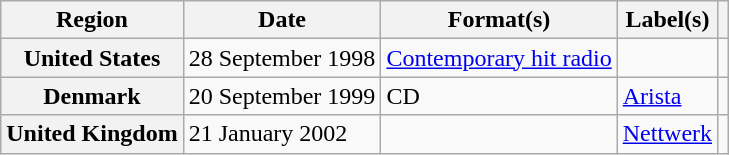<table class="wikitable plainrowheaders">
<tr>
<th scope="col">Region</th>
<th scope="col">Date</th>
<th scope="col">Format(s)</th>
<th scope="col">Label(s)</th>
<th scope="col"></th>
</tr>
<tr>
<th scope="row">United States</th>
<td>28 September 1998</td>
<td><a href='#'>Contemporary hit radio</a></td>
<td></td>
<td></td>
</tr>
<tr>
<th scope="row">Denmark</th>
<td>20 September 1999</td>
<td>CD</td>
<td><a href='#'>Arista</a></td>
<td></td>
</tr>
<tr>
<th scope="row">United Kingdom</th>
<td>21 January 2002</td>
<td></td>
<td><a href='#'>Nettwerk</a></td>
<td></td>
</tr>
</table>
